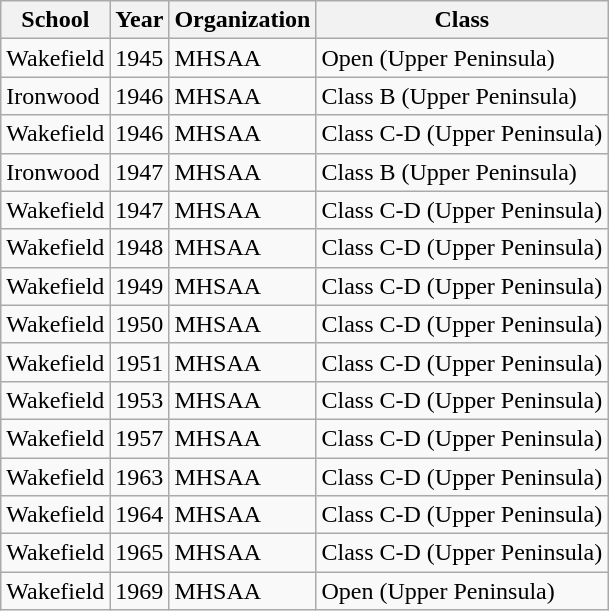<table class="wikitable">
<tr>
<th>School</th>
<th>Year</th>
<th>Organization</th>
<th>Class</th>
</tr>
<tr>
<td>Wakefield</td>
<td>1945</td>
<td>MHSAA</td>
<td>Open (Upper Peninsula)</td>
</tr>
<tr>
<td>Ironwood</td>
<td>1946</td>
<td>MHSAA</td>
<td>Class B (Upper Peninsula)</td>
</tr>
<tr>
<td>Wakefield</td>
<td>1946</td>
<td>MHSAA</td>
<td>Class C-D (Upper Peninsula)</td>
</tr>
<tr>
<td>Ironwood</td>
<td>1947</td>
<td>MHSAA</td>
<td>Class B (Upper Peninsula)</td>
</tr>
<tr>
<td>Wakefield</td>
<td>1947</td>
<td>MHSAA</td>
<td>Class C-D (Upper Peninsula)</td>
</tr>
<tr>
<td>Wakefield</td>
<td>1948</td>
<td>MHSAA</td>
<td>Class C-D (Upper Peninsula)</td>
</tr>
<tr>
<td>Wakefield</td>
<td>1949</td>
<td>MHSAA</td>
<td>Class C-D (Upper Peninsula)</td>
</tr>
<tr>
<td>Wakefield</td>
<td>1950</td>
<td>MHSAA</td>
<td>Class C-D (Upper Peninsula)</td>
</tr>
<tr>
<td>Wakefield</td>
<td>1951</td>
<td>MHSAA</td>
<td>Class C-D (Upper Peninsula)</td>
</tr>
<tr>
<td>Wakefield</td>
<td>1953</td>
<td>MHSAA</td>
<td>Class C-D (Upper Peninsula)</td>
</tr>
<tr>
<td>Wakefield</td>
<td>1957</td>
<td>MHSAA</td>
<td>Class C-D (Upper Peninsula)</td>
</tr>
<tr>
<td>Wakefield</td>
<td>1963</td>
<td>MHSAA</td>
<td>Class C-D (Upper Peninsula)</td>
</tr>
<tr>
<td>Wakefield</td>
<td>1964</td>
<td>MHSAA</td>
<td>Class C-D (Upper Peninsula)</td>
</tr>
<tr>
<td>Wakefield</td>
<td>1965</td>
<td>MHSAA</td>
<td>Class C-D (Upper Peninsula)</td>
</tr>
<tr>
<td>Wakefield</td>
<td>1969</td>
<td>MHSAA</td>
<td>Open (Upper Peninsula)</td>
</tr>
</table>
